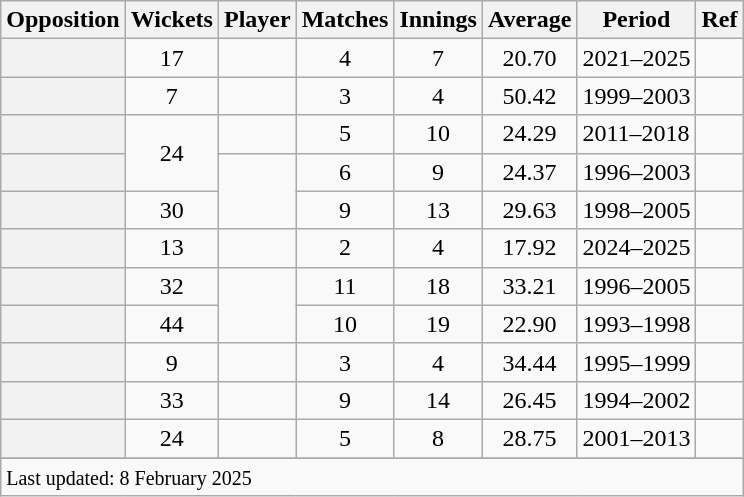<table class="wikitable plainrowheaders sortable">
<tr>
<th scope=col>Opposition</th>
<th scope=col>Wickets</th>
<th scope=col>Player</th>
<th scope=col>Matches</th>
<th scope=col>Innings</th>
<th scope=col>Average</th>
<th scope=col>Period</th>
<th scope=col>Ref</th>
</tr>
<tr>
<th style=text-align:left;></th>
<td scope=row style=text-align:center;>17</td>
<td></td>
<td align=center>4</td>
<td align=center>7</td>
<td align=center>20.70</td>
<td>2021–2025</td>
<td></td>
</tr>
<tr>
<th style=text-align:left;></th>
<td scope=row style=text-align:center;>7</td>
<td></td>
<td align=center>3</td>
<td align=center>4</td>
<td align=center>50.42</td>
<td>1999–2003</td>
<td></td>
</tr>
<tr>
<th style=text-align:left;></th>
<td scope=row style=text-align:center;  rowspan=2>24</td>
<td></td>
<td align=center>5</td>
<td align=center>10</td>
<td align=center>24.29</td>
<td>2011–2018</td>
<td></td>
</tr>
<tr>
<th style=text-align:left;></th>
<td rowspan=2></td>
<td align=center>6</td>
<td align=center>9</td>
<td align=center>24.37</td>
<td>1996–2003</td>
<td></td>
</tr>
<tr>
<th style=text-align:left;></th>
<td scope=row style=text-align:center;>30</td>
<td align=center>9</td>
<td align=center>13</td>
<td align=center>29.63</td>
<td>1998–2005</td>
<td></td>
</tr>
<tr>
<th style=text-align:left;></th>
<td scope=row style=text-align:center;>13</td>
<td></td>
<td align=center>2</td>
<td align=center>4</td>
<td align=center>17.92</td>
<td>2024–2025</td>
<td></td>
</tr>
<tr>
<th style=text-align:left;></th>
<td scope=row style=text-align:center;>32</td>
<td rowspan=2></td>
<td align=center>11</td>
<td align=center>18</td>
<td align=center>33.21</td>
<td>1996–2005</td>
<td></td>
</tr>
<tr>
<th style=text-align:left;></th>
<td scope=row style=text-align:center;>44</td>
<td align=center>10</td>
<td align=center>19</td>
<td align=center>22.90</td>
<td>1993–1998</td>
<td></td>
</tr>
<tr>
<th style=text-align:left;></th>
<td scope=row style=text-align:center;>9</td>
<td></td>
<td align=center>3</td>
<td align=center>4</td>
<td align=center>34.44</td>
<td>1995–1999</td>
<td></td>
</tr>
<tr>
<th style=text-align:left;></th>
<td scope=row style=text-align:center;>33</td>
<td></td>
<td align=center>9</td>
<td align=center>14</td>
<td align=center>26.45</td>
<td>1994–2002</td>
<td></td>
</tr>
<tr>
<th style=text-align:left;></th>
<td scope=row style=text-align:center;>24</td>
<td></td>
<td align=center>5</td>
<td align=center>8</td>
<td align=center>28.75</td>
<td>2001–2013</td>
<td></td>
</tr>
<tr>
</tr>
<tr class=sortbottom>
<td colspan=8><small>Last updated: 8 February 2025</small></td>
</tr>
</table>
